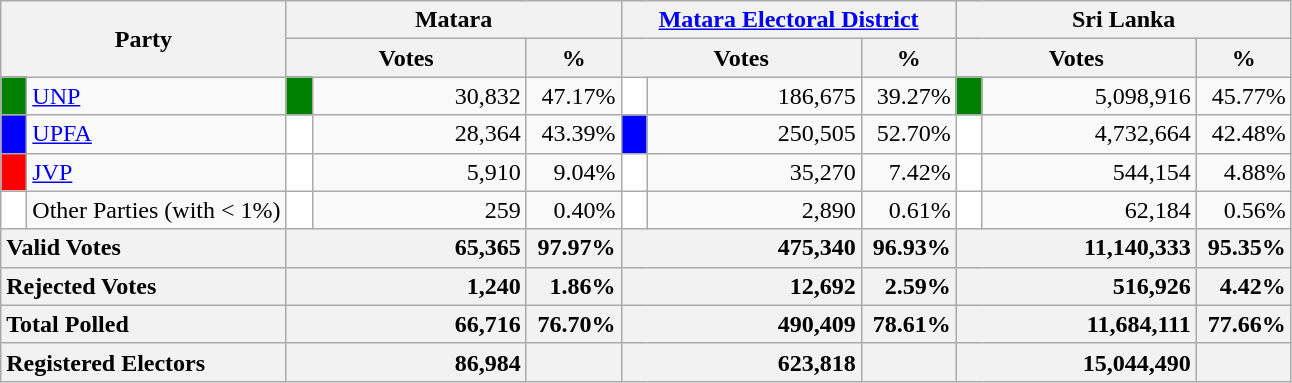<table class="wikitable">
<tr>
<th colspan="2" width="144px"rowspan="2">Party</th>
<th colspan="3" width="216px">Matara</th>
<th colspan="3" width="216px"><a href='#'>Matara Electoral District</a></th>
<th colspan="3" width="216px">Sri Lanka</th>
</tr>
<tr>
<th colspan="2" width="144px">Votes</th>
<th>%</th>
<th colspan="2" width="144px">Votes</th>
<th>%</th>
<th colspan="2" width="144px">Votes</th>
<th>%</th>
</tr>
<tr>
<td style="background-color:green;" width="10px"></td>
<td style="text-align:left;"><a href='#'>UNP</a></td>
<td style="background-color:green;" width="10px"></td>
<td style="text-align:right;">30,832</td>
<td style="text-align:right;">47.17%</td>
<td style="background-color:white;" width="10px"></td>
<td style="text-align:right;">186,675</td>
<td style="text-align:right;">39.27%</td>
<td style="background-color:green;" width="10px"></td>
<td style="text-align:right;">5,098,916</td>
<td style="text-align:right;">45.77%</td>
</tr>
<tr>
<td style="background-color:blue;" width="10px"></td>
<td style="text-align:left;"><a href='#'>UPFA</a></td>
<td style="background-color:white;" width="10px"></td>
<td style="text-align:right;">28,364</td>
<td style="text-align:right;">43.39%</td>
<td style="background-color:blue;" width="10px"></td>
<td style="text-align:right;">250,505</td>
<td style="text-align:right;">52.70%</td>
<td style="background-color:white;" width="10px"></td>
<td style="text-align:right;">4,732,664</td>
<td style="text-align:right;">42.48%</td>
</tr>
<tr>
<td style="background-color:red;" width="10px"></td>
<td style="text-align:left;"><a href='#'>JVP</a></td>
<td style="background-color:white;" width="10px"></td>
<td style="text-align:right;">5,910</td>
<td style="text-align:right;">9.04%</td>
<td style="background-color:white;" width="10px"></td>
<td style="text-align:right;">35,270</td>
<td style="text-align:right;">7.42%</td>
<td style="background-color:white;" width="10px"></td>
<td style="text-align:right;">544,154</td>
<td style="text-align:right;">4.88%</td>
</tr>
<tr>
<td style="background-color:white;" width="10px"></td>
<td style="text-align:left;">Other Parties (with < 1%)</td>
<td style="background-color:white;" width="10px"></td>
<td style="text-align:right;">259</td>
<td style="text-align:right;">0.40%</td>
<td style="background-color:white;" width="10px"></td>
<td style="text-align:right;">2,890</td>
<td style="text-align:right;">0.61%</td>
<td style="background-color:white;" width="10px"></td>
<td style="text-align:right;">62,184</td>
<td style="text-align:right;">0.56%</td>
</tr>
<tr>
<th colspan="2" width="144px"style="text-align:left;">Valid Votes</th>
<th style="text-align:right;"colspan="2" width="144px">65,365</th>
<th style="text-align:right;">97.97%</th>
<th style="text-align:right;"colspan="2" width="144px">475,340</th>
<th style="text-align:right;">96.93%</th>
<th style="text-align:right;"colspan="2" width="144px">11,140,333</th>
<th style="text-align:right;">95.35%</th>
</tr>
<tr>
<th colspan="2" width="144px"style="text-align:left;">Rejected Votes</th>
<th style="text-align:right;"colspan="2" width="144px">1,240</th>
<th style="text-align:right;">1.86%</th>
<th style="text-align:right;"colspan="2" width="144px">12,692</th>
<th style="text-align:right;">2.59%</th>
<th style="text-align:right;"colspan="2" width="144px">516,926</th>
<th style="text-align:right;">4.42%</th>
</tr>
<tr>
<th colspan="2" width="144px"style="text-align:left;">Total Polled</th>
<th style="text-align:right;"colspan="2" width="144px">66,716</th>
<th style="text-align:right;">76.70%</th>
<th style="text-align:right;"colspan="2" width="144px">490,409</th>
<th style="text-align:right;">78.61%</th>
<th style="text-align:right;"colspan="2" width="144px">11,684,111</th>
<th style="text-align:right;">77.66%</th>
</tr>
<tr>
<th colspan="2" width="144px"style="text-align:left;">Registered Electors</th>
<th style="text-align:right;"colspan="2" width="144px">86,984</th>
<th></th>
<th style="text-align:right;"colspan="2" width="144px">623,818</th>
<th></th>
<th style="text-align:right;"colspan="2" width="144px">15,044,490</th>
<th></th>
</tr>
</table>
